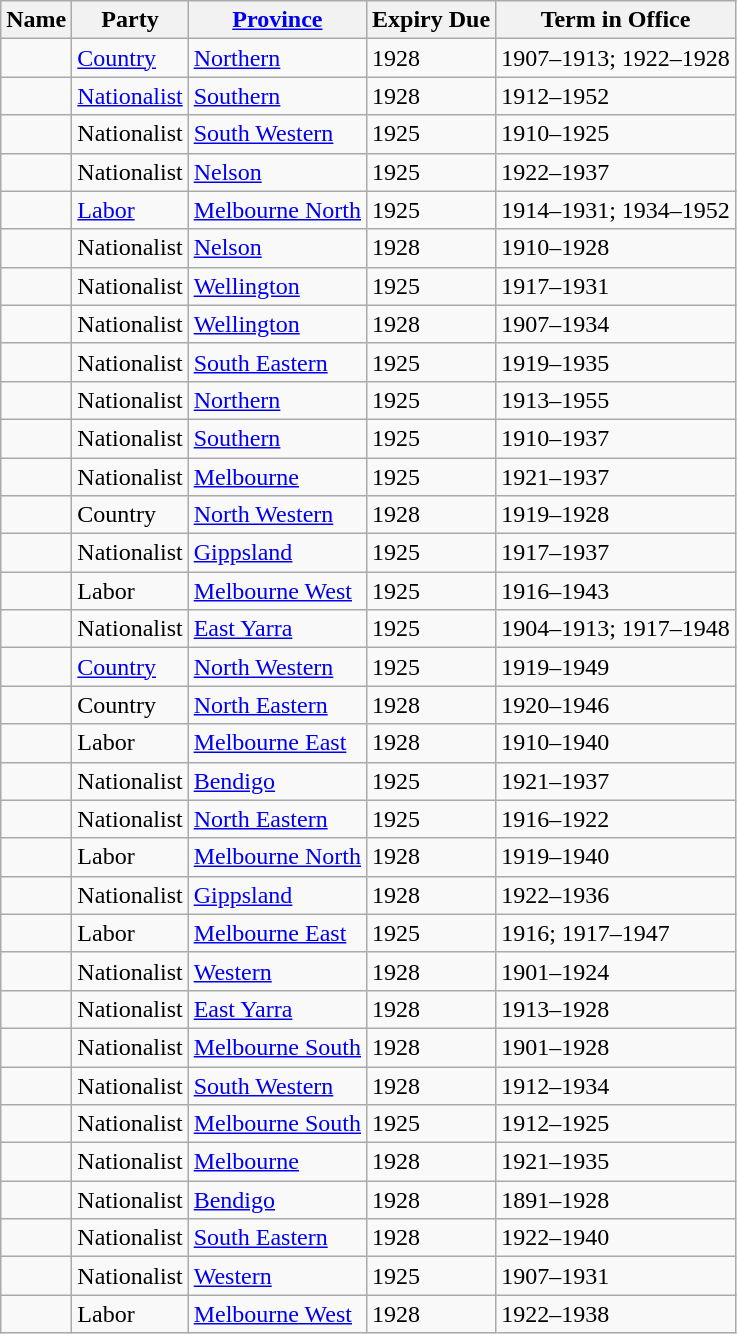<table class="wikitable sortable">
<tr>
<th>Name</th>
<th>Party</th>
<th><a href='#'>Province</a></th>
<th>Expiry Due</th>
<th>Term in Office</th>
</tr>
<tr>
<td></td>
<td><a href='#'>Country</a></td>
<td><a href='#'>Northern</a></td>
<td>1928</td>
<td>1907–1913; 1922–1928</td>
</tr>
<tr>
<td></td>
<td><a href='#'>Nationalist</a></td>
<td><a href='#'>Southern</a></td>
<td>1928</td>
<td>1912–1952</td>
</tr>
<tr>
<td></td>
<td>Nationalist</td>
<td><a href='#'>South Western</a></td>
<td>1925</td>
<td>1910–1925</td>
</tr>
<tr>
<td></td>
<td>Nationalist</td>
<td><a href='#'>Nelson</a></td>
<td>1925</td>
<td>1922–1937</td>
</tr>
<tr>
<td></td>
<td><a href='#'>Labor</a></td>
<td><a href='#'>Melbourne North</a></td>
<td>1925</td>
<td>1914–1931; 1934–1952</td>
</tr>
<tr>
<td></td>
<td>Nationalist</td>
<td><a href='#'>Nelson</a></td>
<td>1928</td>
<td>1910–1928</td>
</tr>
<tr>
<td></td>
<td>Nationalist</td>
<td><a href='#'>Wellington</a></td>
<td>1925</td>
<td>1917–1931</td>
</tr>
<tr>
<td></td>
<td>Nationalist</td>
<td><a href='#'>Wellington</a></td>
<td>1928</td>
<td>1907–1934</td>
</tr>
<tr>
<td></td>
<td>Nationalist</td>
<td><a href='#'>South Eastern</a></td>
<td>1925</td>
<td>1919–1935</td>
</tr>
<tr>
<td></td>
<td>Nationalist</td>
<td><a href='#'>Northern</a></td>
<td>1925</td>
<td>1913–1955</td>
</tr>
<tr>
<td></td>
<td>Nationalist</td>
<td><a href='#'>Southern</a></td>
<td>1925</td>
<td>1910–1937</td>
</tr>
<tr>
<td></td>
<td>Nationalist</td>
<td><a href='#'>Melbourne</a></td>
<td>1925</td>
<td>1921–1937</td>
</tr>
<tr>
<td></td>
<td>Country</td>
<td><a href='#'>North Western</a></td>
<td>1928</td>
<td>1919–1928</td>
</tr>
<tr>
<td></td>
<td>Nationalist</td>
<td><a href='#'>Gippsland</a></td>
<td>1925</td>
<td>1917–1937</td>
</tr>
<tr>
<td></td>
<td>Labor</td>
<td><a href='#'>Melbourne West</a></td>
<td>1925</td>
<td>1916–1943</td>
</tr>
<tr>
<td></td>
<td>Nationalist</td>
<td><a href='#'>East Yarra</a></td>
<td>1925</td>
<td>1904–1913; 1917–1948</td>
</tr>
<tr>
<td></td>
<td><a href='#'>Country</a></td>
<td><a href='#'>North Western</a></td>
<td>1925</td>
<td>1919–1949</td>
</tr>
<tr>
<td></td>
<td>Country</td>
<td><a href='#'>North Eastern</a></td>
<td>1928</td>
<td>1920–1946</td>
</tr>
<tr>
<td></td>
<td>Labor</td>
<td><a href='#'>Melbourne East</a></td>
<td>1928</td>
<td>1910–1940</td>
</tr>
<tr>
<td></td>
<td>Nationalist</td>
<td><a href='#'>Bendigo</a></td>
<td>1925</td>
<td>1921–1937</td>
</tr>
<tr>
<td> </td>
<td>Nationalist</td>
<td><a href='#'>North Eastern</a></td>
<td>1925</td>
<td>1916–1922</td>
</tr>
<tr>
<td></td>
<td>Labor</td>
<td><a href='#'>Melbourne North</a></td>
<td>1928</td>
<td>1919–1940</td>
</tr>
<tr>
<td></td>
<td>Nationalist</td>
<td><a href='#'>Gippsland</a></td>
<td>1928</td>
<td>1922–1936</td>
</tr>
<tr>
<td></td>
<td>Labor</td>
<td><a href='#'>Melbourne East</a></td>
<td>1925</td>
<td>1916; 1917–1947</td>
</tr>
<tr>
<td> </td>
<td>Nationalist</td>
<td><a href='#'>Western</a></td>
<td>1928</td>
<td>1901–1924</td>
</tr>
<tr>
<td></td>
<td>Nationalist</td>
<td><a href='#'>East Yarra</a></td>
<td>1928</td>
<td>1913–1928</td>
</tr>
<tr>
<td></td>
<td>Nationalist</td>
<td><a href='#'>Melbourne South</a></td>
<td>1928</td>
<td>1901–1928</td>
</tr>
<tr>
<td></td>
<td>Nationalist</td>
<td><a href='#'>South Western</a></td>
<td>1928</td>
<td>1912–1934</td>
</tr>
<tr>
<td></td>
<td>Nationalist</td>
<td><a href='#'>Melbourne South</a></td>
<td>1925</td>
<td>1912–1925</td>
</tr>
<tr>
<td></td>
<td>Nationalist</td>
<td><a href='#'>Melbourne</a></td>
<td>1928</td>
<td>1921–1935</td>
</tr>
<tr>
<td></td>
<td>Nationalist</td>
<td><a href='#'>Bendigo</a></td>
<td>1928</td>
<td>1891–1928</td>
</tr>
<tr>
<td></td>
<td>Nationalist</td>
<td><a href='#'>South Eastern</a></td>
<td>1928</td>
<td>1922–1940</td>
</tr>
<tr>
<td></td>
<td>Nationalist</td>
<td><a href='#'>Western</a></td>
<td>1925</td>
<td>1907–1931</td>
</tr>
<tr>
<td></td>
<td>Labor</td>
<td><a href='#'>Melbourne West</a></td>
<td>1928</td>
<td>1922–1938</td>
</tr>
</table>
